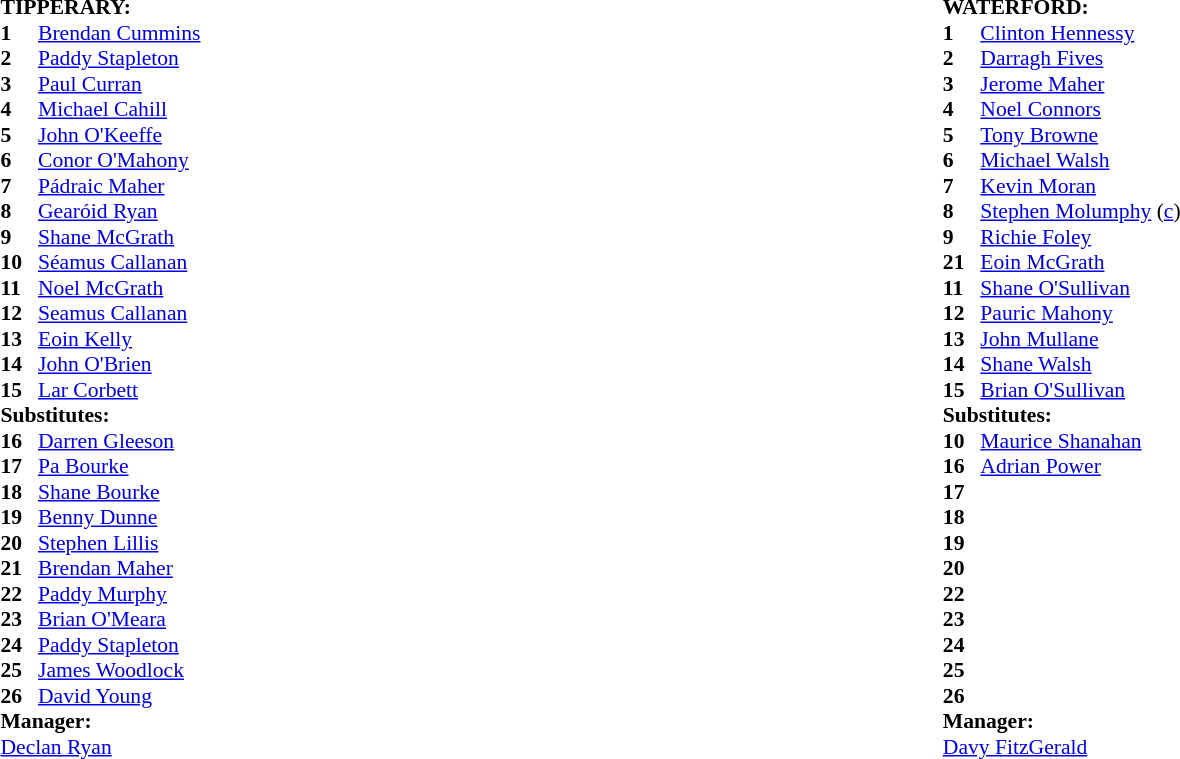<table width="75%">
<tr>
<td valign="top" width="50%"><br><table style="font-size: 90%" cellspacing="0" cellpadding="0">
<tr>
<td colspan="4"><strong>TIPPERARY:</strong></td>
</tr>
<tr>
<th width=25></th>
</tr>
<tr>
<td><strong>1</strong></td>
<td><a href='#'>Brendan Cummins</a></td>
</tr>
<tr>
<td><strong>2</strong></td>
<td><a href='#'>Paddy Stapleton</a></td>
</tr>
<tr>
<td><strong>3</strong></td>
<td><a href='#'>Paul Curran</a></td>
<td></td>
<td></td>
</tr>
<tr>
<td><strong>4</strong></td>
<td><a href='#'>Michael Cahill</a></td>
</tr>
<tr>
<td><strong>5</strong></td>
<td><a href='#'>John O'Keeffe</a></td>
</tr>
<tr>
<td><strong>6</strong></td>
<td><a href='#'>Conor O'Mahony</a></td>
<td></td>
</tr>
<tr>
<td><strong>7</strong></td>
<td><a href='#'>Pádraic Maher</a></td>
</tr>
<tr>
<td><strong>8</strong></td>
<td><a href='#'>Gearóid Ryan</a></td>
<td></td>
<td></td>
</tr>
<tr>
<td><strong>9</strong></td>
<td><a href='#'>Shane McGrath</a></td>
</tr>
<tr>
<td><strong>10</strong></td>
<td><a href='#'>Séamus Callanan</a></td>
<td></td>
<td></td>
</tr>
<tr>
<td><strong>11</strong></td>
<td><a href='#'>Noel McGrath</a></td>
</tr>
<tr>
<td><strong>12</strong></td>
<td><a href='#'>Seamus Callanan</a></td>
<td></td>
<td></td>
</tr>
<tr>
<td><strong>13</strong></td>
<td><a href='#'>Eoin Kelly</a></td>
</tr>
<tr>
<td><strong>14</strong></td>
<td><a href='#'>John O'Brien</a></td>
<td></td>
<td></td>
</tr>
<tr>
<td><strong>15</strong></td>
<td><a href='#'>Lar Corbett</a></td>
</tr>
<tr>
<td colspan=3><strong>Substitutes:</strong></td>
</tr>
<tr>
<td><strong>16</strong></td>
<td><a href='#'>Darren Gleeson</a></td>
</tr>
<tr>
<td><strong>17</strong></td>
<td><a href='#'>Pa Bourke</a></td>
</tr>
<tr>
<td><strong>18</strong></td>
<td><a href='#'>Shane Bourke</a></td>
</tr>
<tr>
<td><strong>19</strong></td>
<td><a href='#'>Benny Dunne</a></td>
</tr>
<tr>
<td><strong>20</strong></td>
<td><a href='#'>Stephen Lillis</a></td>
</tr>
<tr>
<td><strong>21</strong></td>
<td><a href='#'>Brendan Maher</a></td>
<td></td>
<td></td>
</tr>
<tr>
<td><strong>22</strong></td>
<td><a href='#'>Paddy Murphy</a></td>
</tr>
<tr>
<td><strong>23</strong></td>
<td><a href='#'>Brian O'Meara</a></td>
</tr>
<tr>
<td><strong>24</strong></td>
<td><a href='#'>Paddy Stapleton</a></td>
<td></td>
<td></td>
</tr>
<tr>
<td><strong>25</strong></td>
<td><a href='#'>James Woodlock</a></td>
</tr>
<tr>
<td><strong>26</strong></td>
<td><a href='#'>David Young</a></td>
<td></td>
<td></td>
</tr>
<tr>
<td colspan=3><strong>Manager:</strong></td>
</tr>
<tr>
<td colspan=4><a href='#'>Declan Ryan</a></td>
</tr>
</table>
</td>
<td valign="top" width="50%"><br><table style="font-size: 90%" cellspacing="0" cellpadding="0" align=center>
<tr>
<td colspan="4"><strong>WATERFORD:</strong></td>
</tr>
<tr>
<th width=25></th>
</tr>
<tr>
<td><strong>1</strong></td>
<td><a href='#'>Clinton Hennessy</a></td>
</tr>
<tr>
<td><strong>2</strong></td>
<td><a href='#'>Darragh Fives</a></td>
</tr>
<tr>
<td><strong>3</strong></td>
<td><a href='#'>Jerome Maher</a></td>
</tr>
<tr>
<td><strong>4</strong></td>
<td><a href='#'>Noel Connors</a></td>
</tr>
<tr>
<td><strong>5</strong></td>
<td><a href='#'>Tony Browne</a></td>
<td></td>
</tr>
<tr>
<td><strong>6</strong></td>
<td><a href='#'>Michael Walsh</a></td>
</tr>
<tr>
<td><strong>7</strong></td>
<td><a href='#'>Kevin Moran</a></td>
</tr>
<tr>
<td><strong>8</strong></td>
<td><a href='#'>Stephen Molumphy</a> (<a href='#'>c</a>)</td>
<td></td>
<td></td>
</tr>
<tr>
<td><strong>9</strong></td>
<td><a href='#'>Richie Foley</a></td>
</tr>
<tr>
<td><strong>21</strong></td>
<td><a href='#'>Eoin McGrath</a></td>
<td></td>
<td></td>
</tr>
<tr>
<td><strong>11</strong></td>
<td><a href='#'>Shane O'Sullivan</a></td>
</tr>
<tr>
<td><strong>12</strong></td>
<td><a href='#'>Pauric Mahony</a></td>
<td></td>
<td></td>
</tr>
<tr>
<td><strong>13</strong></td>
<td><a href='#'>John Mullane</a></td>
</tr>
<tr>
<td><strong>14</strong></td>
<td><a href='#'>Shane Walsh</a></td>
</tr>
<tr>
<td><strong>15</strong></td>
<td><a href='#'>Brian O'Sullivan</a></td>
<td></td>
<td></td>
</tr>
<tr>
<td colspan=3><strong>Substitutes:</strong></td>
</tr>
<tr>
<td><strong>10</strong></td>
<td><a href='#'>Maurice Shanahan</a></td>
</tr>
<tr>
<td><strong>16</strong></td>
<td><a href='#'>Adrian Power</a></td>
</tr>
<tr>
<td><strong>17</strong></td>
<td></td>
</tr>
<tr>
<td><strong>18</strong></td>
<td></td>
</tr>
<tr>
<td><strong>19</strong></td>
<td></td>
</tr>
<tr>
<td><strong>20</strong></td>
<td></td>
</tr>
<tr>
<td><strong>22</strong></td>
<td></td>
</tr>
<tr>
<td><strong>23</strong></td>
<td></td>
</tr>
<tr>
<td><strong>24</strong></td>
<td></td>
</tr>
<tr>
<td><strong>25</strong></td>
<td></td>
</tr>
<tr>
<td><strong>26</strong></td>
<td></td>
</tr>
<tr>
<td colspan=3><strong>Manager:</strong></td>
</tr>
<tr>
<td colspan=4><a href='#'>Davy FitzGerald</a></td>
</tr>
</table>
</td>
</tr>
</table>
